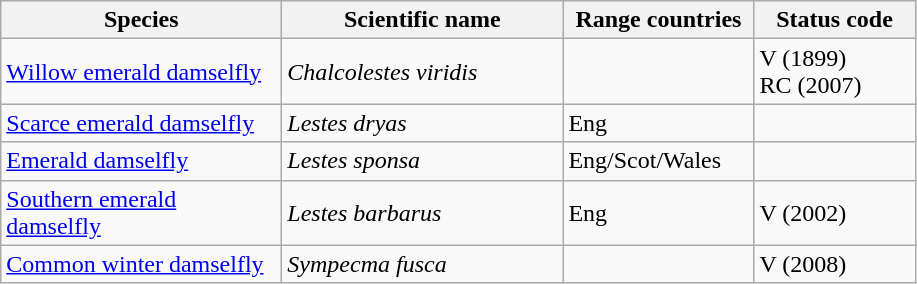<table class="wikitable">
<tr>
<th>Species</th>
<th>Scientific name</th>
<th>Range countries</th>
<th>Status code</th>
</tr>
<tr>
<td style="width:180px"><a href='#'>Willow emerald damselfly</a></td>
<td style="width:180px"><em>Chalcolestes viridis</em></td>
<td style="width:120px"></td>
<td style="width:100px">V (1899)<br>RC (2007)</td>
</tr>
<tr>
<td><a href='#'>Scarce emerald damselfly</a></td>
<td><em>Lestes dryas</em></td>
<td>Eng</td>
<td></td>
</tr>
<tr>
<td><a href='#'>Emerald damselfly</a></td>
<td><em>Lestes sponsa</em></td>
<td>Eng/Scot/Wales</td>
<td></td>
</tr>
<tr>
<td><a href='#'>Southern emerald damselfly</a></td>
<td><em>Lestes barbarus</em></td>
<td>Eng</td>
<td>V (2002)</td>
</tr>
<tr>
<td><a href='#'>Common winter damselfly</a></td>
<td><em>Sympecma fusca</em></td>
<td></td>
<td>V (2008)</td>
</tr>
</table>
